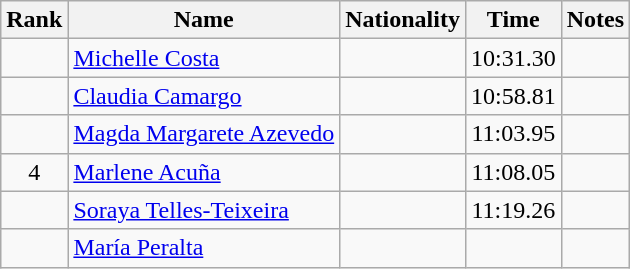<table class="wikitable sortable" style="text-align:center">
<tr>
<th>Rank</th>
<th>Name</th>
<th>Nationality</th>
<th>Time</th>
<th>Notes</th>
</tr>
<tr>
<td></td>
<td align=left><a href='#'>Michelle Costa</a></td>
<td align=left></td>
<td>10:31.30</td>
<td></td>
</tr>
<tr>
<td></td>
<td align=left><a href='#'>Claudia Camargo</a></td>
<td align=left></td>
<td>10:58.81</td>
<td></td>
</tr>
<tr>
<td></td>
<td align=left><a href='#'>Magda Margarete Azevedo</a></td>
<td align=left></td>
<td>11:03.95</td>
<td></td>
</tr>
<tr>
<td>4</td>
<td align=left><a href='#'>Marlene Acuña</a></td>
<td align=left></td>
<td>11:08.05</td>
<td></td>
</tr>
<tr>
<td></td>
<td align=left><a href='#'>Soraya Telles-Teixeira</a></td>
<td align=left></td>
<td>11:19.26</td>
<td></td>
</tr>
<tr>
<td></td>
<td align=left><a href='#'>María Peralta</a></td>
<td align=left></td>
<td></td>
<td></td>
</tr>
</table>
